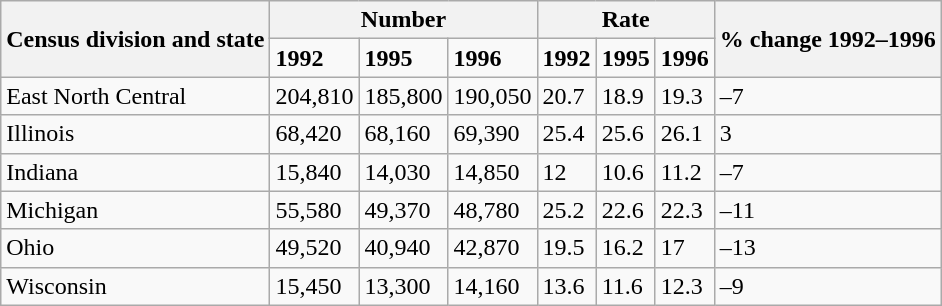<table class="wikitable">
<tr>
<th rowspan="2">Census division and state</th>
<th colspan="3">Number</th>
<th colspan="3">Rate</th>
<th rowspan="2">% change 1992–1996</th>
</tr>
<tr>
<td><strong>1992</strong></td>
<td><strong>1995</strong></td>
<td><strong>1996</strong></td>
<td><strong>1992</strong></td>
<td><strong>1995</strong></td>
<td><strong>1996</strong></td>
</tr>
<tr>
<td>East North Central</td>
<td>204,810</td>
<td>185,800</td>
<td>190,050</td>
<td>20.7</td>
<td>18.9</td>
<td>19.3</td>
<td>–7</td>
</tr>
<tr>
<td>Illinois</td>
<td>68,420</td>
<td>68,160</td>
<td>69,390</td>
<td>25.4</td>
<td>25.6</td>
<td>26.1</td>
<td>3</td>
</tr>
<tr>
<td>Indiana</td>
<td>15,840</td>
<td>14,030</td>
<td>14,850</td>
<td>12</td>
<td>10.6</td>
<td>11.2</td>
<td>–7</td>
</tr>
<tr>
<td>Michigan</td>
<td>55,580</td>
<td>49,370</td>
<td>48,780</td>
<td>25.2</td>
<td>22.6</td>
<td>22.3</td>
<td>–11</td>
</tr>
<tr>
<td>Ohio</td>
<td>49,520</td>
<td>40,940</td>
<td>42,870</td>
<td>19.5</td>
<td>16.2</td>
<td>17</td>
<td>–13</td>
</tr>
<tr>
<td>Wisconsin</td>
<td>15,450</td>
<td>13,300</td>
<td>14,160</td>
<td>13.6</td>
<td>11.6</td>
<td>12.3</td>
<td>–9</td>
</tr>
</table>
